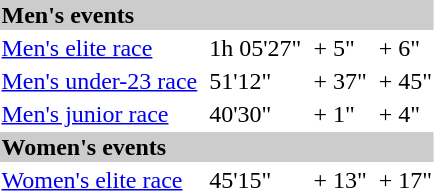<table>
<tr bgcolor="#cccccc">
<td colspan=7><strong>Men's events</strong></td>
</tr>
<tr>
<td><a href='#'>Men's elite race</a> <br></td>
<td></td>
<td>1h 05'27"</td>
<td></td>
<td>+ 5"</td>
<td></td>
<td>+ 6"</td>
</tr>
<tr>
<td><a href='#'>Men's under-23 race</a> <br></td>
<td></td>
<td>51'12"</td>
<td></td>
<td>+ 37"</td>
<td></td>
<td>+ 45"</td>
</tr>
<tr>
<td><a href='#'>Men's junior race</a> <br></td>
<td></td>
<td>40'30"</td>
<td></td>
<td>+ 1"</td>
<td></td>
<td>+ 4"</td>
</tr>
<tr bgcolor="#cccccc">
<td colspan=7><strong>Women's events</strong></td>
</tr>
<tr>
<td><a href='#'>Women's elite race</a><br></td>
<td></td>
<td>45'15"</td>
<td></td>
<td>+ 13"</td>
<td></td>
<td>+ 17"</td>
</tr>
</table>
